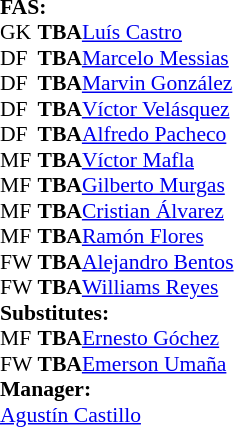<table style="font-size: 90%" cellspacing="0" cellpadding="0">
<tr>
<td colspan="4"><strong>FAS:</strong></td>
</tr>
<tr>
<th width="25"></th>
<th width="25"></th>
</tr>
<tr>
<td>GK</td>
<td><strong>TBA</strong></td>
<td>  <a href='#'>Luís Castro</a></td>
</tr>
<tr>
<td>DF</td>
<td><strong>TBA</strong></td>
<td> <a href='#'>Marcelo Messias</a></td>
</tr>
<tr>
<td>DF</td>
<td><strong>TBA</strong></td>
<td> <a href='#'>Marvin González</a>  </td>
</tr>
<tr>
<td>DF</td>
<td><strong>TBA</strong></td>
<td> <a href='#'>Víctor Velásquez</a></td>
</tr>
<tr>
<td>DF</td>
<td><strong>TBA</strong></td>
<td> <a href='#'>Alfredo Pacheco</a></td>
</tr>
<tr>
<td>MF</td>
<td><strong>TBA</strong></td>
<td> <a href='#'>Víctor Mafla</a></td>
<td> </td>
</tr>
<tr>
<td>MF</td>
<td><strong>TBA</strong></td>
<td> <a href='#'>Gilberto Murgas</a> </td>
</tr>
<tr>
<td>MF</td>
<td><strong>TBA</strong></td>
<td> <a href='#'>Cristian Álvarez</a></td>
<td></td>
</tr>
<tr>
<td>MF</td>
<td><strong>TBA</strong></td>
<td> <a href='#'>Ramón Flores</a></td>
</tr>
<tr>
<td>FW</td>
<td><strong>TBA</strong></td>
<td> <a href='#'>Alejandro Bentos</a></td>
</tr>
<tr>
<td>FW</td>
<td><strong>TBA</strong></td>
<td> <a href='#'>Williams Reyes</a></td>
<td></td>
</tr>
<tr>
<td colspan=3><strong>Substitutes:</strong></td>
</tr>
<tr>
<td>MF</td>
<td><strong>TBA</strong></td>
<td>  <a href='#'>Ernesto Góchez</a></td>
<td></td>
</tr>
<tr>
<td>FW</td>
<td><strong>TBA</strong></td>
<td> <a href='#'>Emerson Umaña</a></td>
<td></td>
</tr>
<tr>
<td colspan=3><strong>Manager:</strong></td>
</tr>
<tr>
<td colspan=4> <a href='#'>Agustín Castillo</a></td>
</tr>
</table>
